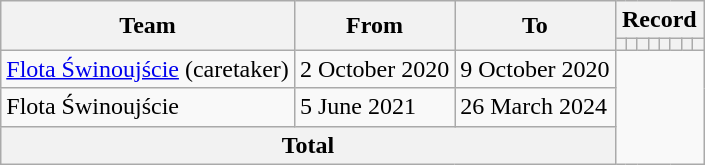<table class="wikitable" style="text-align: center;">
<tr>
<th rowspan="2">Team</th>
<th rowspan="2">From</th>
<th rowspan="2">To</th>
<th colspan="8">Record</th>
</tr>
<tr>
<th></th>
<th></th>
<th></th>
<th></th>
<th></th>
<th></th>
<th></th>
<th></th>
</tr>
<tr>
<td align=left><a href='#'>Flota Świnoujście</a> (caretaker)</td>
<td align=left>2 October 2020</td>
<td align=left>9 October 2020<br></td>
</tr>
<tr>
<td align=left>Flota Świnoujście</td>
<td align=left>5 June 2021</td>
<td align=left>26 March 2024<br></td>
</tr>
<tr>
<th colspan="3">Total<br></th>
</tr>
</table>
